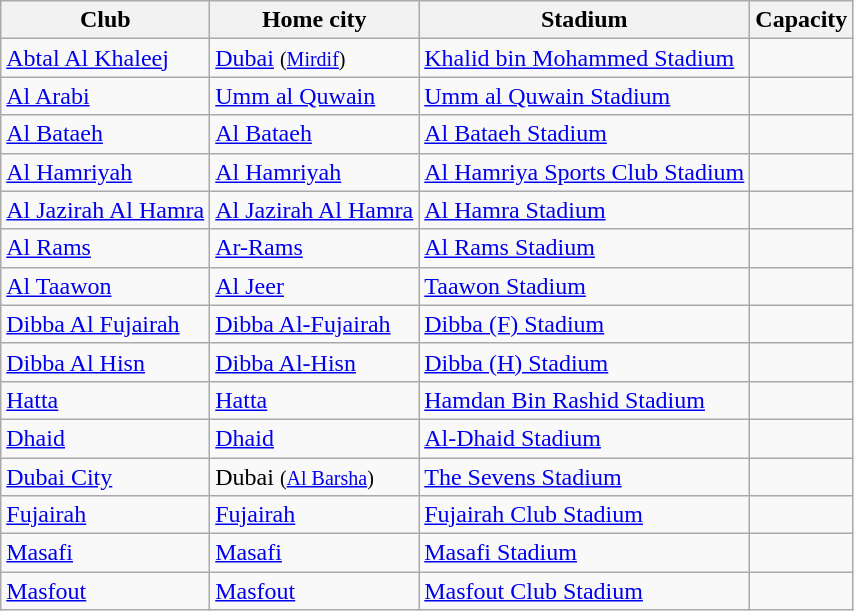<table class="wikitable sortable" style="text-align: left;">
<tr>
<th>Club</th>
<th>Home city</th>
<th>Stadium</th>
<th>Capacity</th>
</tr>
<tr>
<td><a href='#'>Abtal Al Khaleej</a></td>
<td><a href='#'>Dubai</a> <small>(<a href='#'>Mirdif</a>)</small></td>
<td><a href='#'>Khalid bin Mohammed Stadium</a></td>
<td style="text-align:center;"></td>
</tr>
<tr>
<td><a href='#'>Al Arabi</a></td>
<td><a href='#'>Umm al Quwain</a></td>
<td><a href='#'>Umm al Quwain Stadium</a></td>
<td style="text-align:center;"></td>
</tr>
<tr>
<td><a href='#'>Al Bataeh</a></td>
<td><a href='#'>Al Bataeh</a></td>
<td><a href='#'>Al Bataeh Stadium</a></td>
<td style="text-align:center;"></td>
</tr>
<tr>
<td><a href='#'>Al Hamriyah</a></td>
<td><a href='#'>Al Hamriyah</a></td>
<td><a href='#'>Al Hamriya Sports Club Stadium</a></td>
<td style="text-align:center;"></td>
</tr>
<tr>
<td><a href='#'>Al Jazirah Al Hamra</a></td>
<td><a href='#'>Al Jazirah Al Hamra</a></td>
<td><a href='#'>Al Hamra Stadium</a></td>
<td style="text-align:center;"></td>
</tr>
<tr>
<td><a href='#'>Al Rams</a></td>
<td><a href='#'>Ar-Rams</a></td>
<td><a href='#'>Al Rams Stadium</a></td>
<td style="text-align:center;"></td>
</tr>
<tr>
<td><a href='#'>Al Taawon</a></td>
<td><a href='#'>Al Jeer</a></td>
<td><a href='#'>Taawon Stadium</a></td>
<td style="text-align:center;"></td>
</tr>
<tr>
<td><a href='#'>Dibba Al Fujairah</a></td>
<td><a href='#'>Dibba Al-Fujairah</a></td>
<td><a href='#'>Dibba (F) Stadium</a></td>
<td style="text-align:center;"></td>
</tr>
<tr>
<td><a href='#'>Dibba Al Hisn</a></td>
<td><a href='#'>Dibba Al-Hisn</a></td>
<td><a href='#'>Dibba (H) Stadium</a></td>
<td style="text-align:center;"></td>
</tr>
<tr>
<td><a href='#'>Hatta</a></td>
<td><a href='#'>Hatta</a></td>
<td><a href='#'>Hamdan Bin Rashid Stadium</a></td>
<td style="text-align:center;"></td>
</tr>
<tr>
<td><a href='#'>Dhaid</a></td>
<td><a href='#'>Dhaid</a></td>
<td><a href='#'>Al-Dhaid Stadium</a></td>
<td style="text-align:center;"></td>
</tr>
<tr>
<td><a href='#'>Dubai City</a></td>
<td>Dubai <small>(<a href='#'>Al Barsha</a>)</small></td>
<td><a href='#'>The Sevens Stadium</a></td>
<td style="text-align:center;"></td>
</tr>
<tr>
<td><a href='#'>Fujairah</a></td>
<td><a href='#'>Fujairah</a></td>
<td><a href='#'>Fujairah Club Stadium</a></td>
<td style="text-align:center;"></td>
</tr>
<tr>
<td><a href='#'>Masafi</a></td>
<td><a href='#'>Masafi</a></td>
<td><a href='#'>Masafi Stadium</a></td>
<td style="text-align:center;"></td>
</tr>
<tr>
<td><a href='#'>Masfout</a></td>
<td><a href='#'>Masfout</a></td>
<td><a href='#'>Masfout Club Stadium</a></td>
<td style="text-align:center;"></td>
</tr>
</table>
